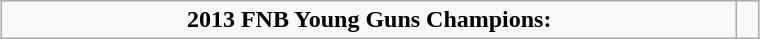<table class="wikitable" style="text-align: center; margin: 0 auto; width: 40%">
<tr>
<td><strong>2013 FNB Young Guns Champions:<br></strong></td>
<td></td>
</tr>
</table>
